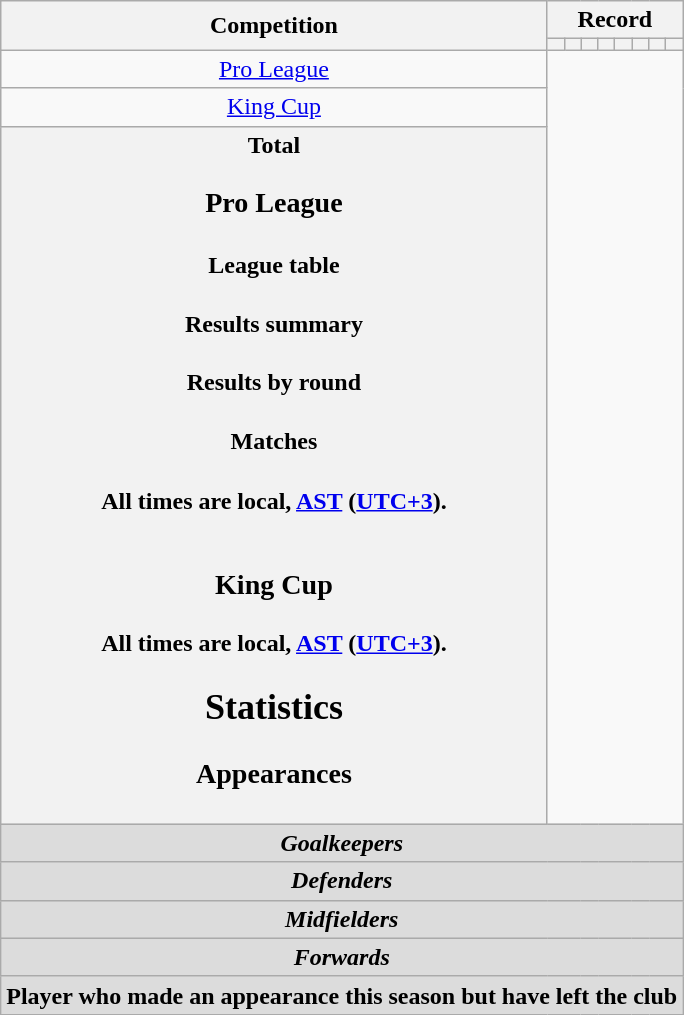<table class="wikitable" style="text-align: center">
<tr>
<th rowspan=2>Competition</th>
<th colspan=8>Record</th>
</tr>
<tr>
<th></th>
<th></th>
<th></th>
<th></th>
<th></th>
<th></th>
<th></th>
<th></th>
</tr>
<tr>
<td><a href='#'>Pro League</a><br></td>
</tr>
<tr>
<td><a href='#'>King Cup</a><br></td>
</tr>
<tr>
<th>Total<br>
<h3>Pro League</h3><h4>League table</h4><h4>Results summary</h4>
<h4>Results by round</h4><h4>Matches</h4>All times are local, <a href='#'>AST</a> (<a href='#'>UTC+3</a>).<br>


<br>




























<h3>King Cup</h3>
All times are local, <a href='#'>AST</a> (<a href='#'>UTC+3</a>).<br><h2>Statistics</h2><h3>Appearances</h3></th>
</tr>
<tr>
<th colspan=10 style=background:#dcdcdc; text-align:center><em>Goalkeepers</em><br>
</th>
</tr>
<tr>
<th colspan=10 style=background:#dcdcdc; text-align:center><em>Defenders</em><br>






</th>
</tr>
<tr>
<th colspan=10 style=background:#dcdcdc; text-align:center><em>Midfielders</em><br>














</th>
</tr>
<tr>
<th colspan=10 style=background:#dcdcdc; text-align:center><em>Forwards</em><br>
</th>
</tr>
<tr>
<th colspan=18 style=background:#dcdcdc; text-align:center>Player who made an appearance this season but have left the club<br>




</th>
</tr>
</table>
